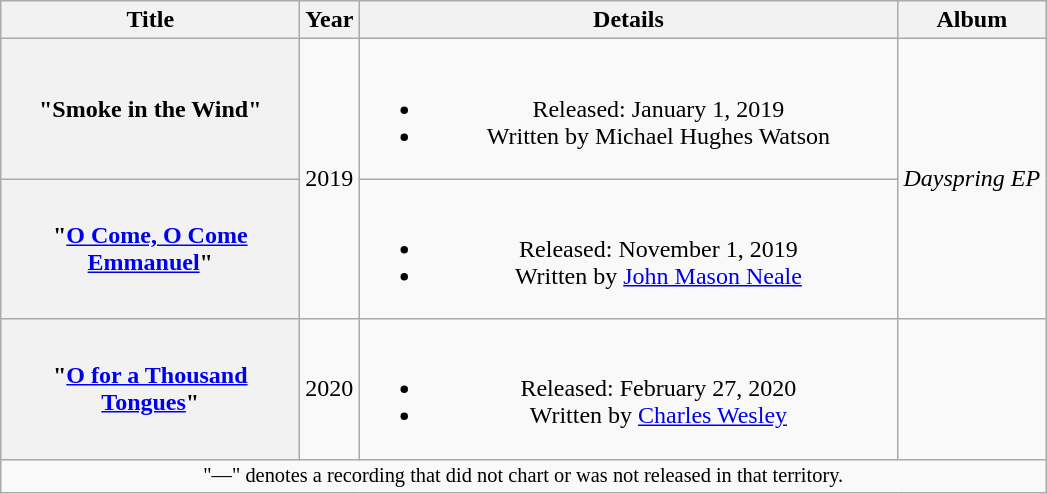<table class="wikitable plainrowheaders" style="text-align:center;">
<tr>
<th scope="col" style="width:12em;">Title</th>
<th>Year</th>
<th scope="col" style="width:22em;">Details</th>
<th>Album</th>
</tr>
<tr>
<th scope="row">"Smoke in the Wind"</th>
<td rowspan="2">2019</td>
<td><br><ul><li>Released: January 1, 2019</li><li>Written by Michael Hughes Watson</li></ul></td>
<td rowspan="2"><em>Dayspring EP</em></td>
</tr>
<tr>
<th scope="row">"<a href='#'>O Come, O Come Emmanuel</a>"</th>
<td><br><ul><li>Released: November 1, 2019</li><li>Written by <a href='#'>John Mason Neale</a></li></ul></td>
</tr>
<tr>
<th scope="row">"<a href='#'>O for a Thousand Tongues</a>"</th>
<td>2020</td>
<td><br><ul><li>Released: February 27, 2020</li><li>Written by <a href='#'>Charles Wesley</a></li></ul></td>
<td></td>
</tr>
<tr>
<td colspan="8" style="font-size:85%">"—" denotes a recording that did not chart or was not released in that territory.</td>
</tr>
</table>
